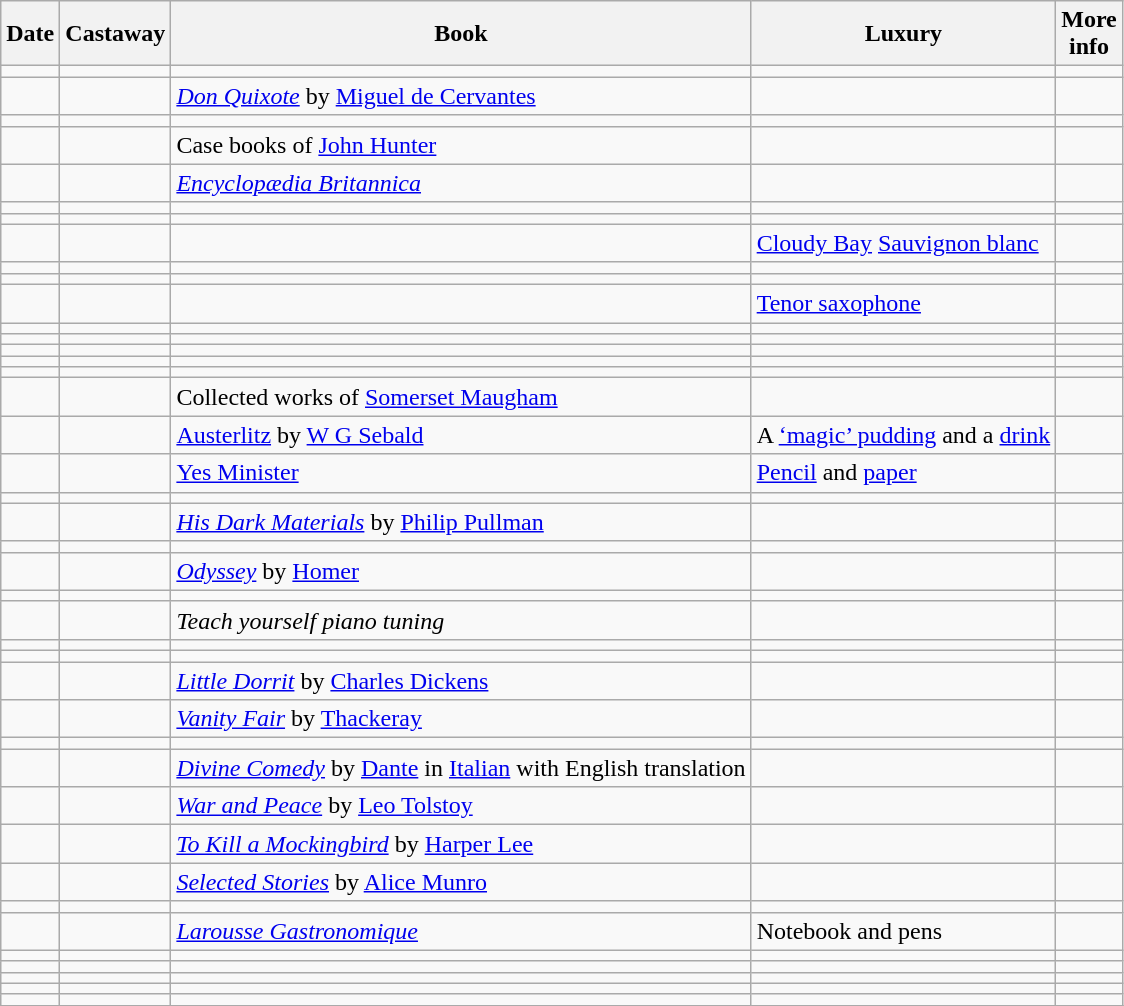<table class="wikitable sortable">
<tr>
<th>Date</th>
<th>Castaway</th>
<th>Book</th>
<th>Luxury</th>
<th class="unsortable">More<br>info</th>
</tr>
<tr>
<td></td>
<td></td>
<td></td>
<td></td>
<td></td>
</tr>
<tr>
<td></td>
<td></td>
<td><em><a href='#'>Don Quixote</a></em> by <a href='#'>Miguel de Cervantes</a></td>
<td></td>
<td></td>
</tr>
<tr>
<td></td>
<td></td>
<td></td>
<td></td>
<td></td>
</tr>
<tr>
<td></td>
<td></td>
<td>Case books of <a href='#'>John Hunter</a></td>
<td></td>
<td></td>
</tr>
<tr>
<td></td>
<td></td>
<td><em><a href='#'>Encyclopædia Britannica</a></em></td>
<td></td>
<td></td>
</tr>
<tr>
<td></td>
<td></td>
<td></td>
<td></td>
<td></td>
</tr>
<tr>
<td></td>
<td></td>
<td></td>
<td></td>
<td></td>
</tr>
<tr>
<td></td>
<td></td>
<td></td>
<td><a href='#'>Cloudy Bay</a> <a href='#'>Sauvignon blanc</a></td>
<td></td>
</tr>
<tr>
<td></td>
<td></td>
<td></td>
<td></td>
<td></td>
</tr>
<tr>
<td></td>
<td></td>
<td></td>
<td></td>
<td></td>
</tr>
<tr>
<td></td>
<td></td>
<td></td>
<td><a href='#'>Tenor saxophone</a></td>
<td></td>
</tr>
<tr>
<td></td>
<td></td>
<td></td>
<td></td>
<td></td>
</tr>
<tr>
<td></td>
<td></td>
<td></td>
<td></td>
<td></td>
</tr>
<tr>
<td></td>
<td></td>
<td></td>
<td></td>
<td></td>
</tr>
<tr>
<td></td>
<td></td>
<td></td>
<td></td>
<td></td>
</tr>
<tr>
<td></td>
<td></td>
<td></td>
<td></td>
<td></td>
</tr>
<tr>
<td></td>
<td></td>
<td>Collected works of <a href='#'>Somerset Maugham</a></td>
<td></td>
<td></td>
</tr>
<tr>
<td></td>
<td></td>
<td><a href='#'>Austerlitz</a> by <a href='#'>W G Sebald</a></td>
<td>A <a href='#'>‘magic’ pudding</a> and a <a href='#'>drink</a></td>
<td></td>
</tr>
<tr>
<td></td>
<td></td>
<td><a href='#'>Yes Minister</a></td>
<td><a href='#'>Pencil</a> and <a href='#'>paper</a></td>
<td></td>
</tr>
<tr>
<td></td>
<td></td>
<td></td>
<td></td>
<td></td>
</tr>
<tr>
<td></td>
<td></td>
<td><em><a href='#'>His Dark Materials</a></em> by <a href='#'>Philip Pullman</a></td>
<td></td>
<td></td>
</tr>
<tr>
<td></td>
<td></td>
<td></td>
<td></td>
<td></td>
</tr>
<tr>
<td></td>
<td></td>
<td><em><a href='#'>Odyssey</a></em> by <a href='#'>Homer</a></td>
<td></td>
<td></td>
</tr>
<tr>
<td></td>
<td></td>
<td></td>
<td></td>
<td></td>
</tr>
<tr>
<td></td>
<td></td>
<td><em>Teach yourself piano tuning</em></td>
<td></td>
<td></td>
</tr>
<tr>
<td></td>
<td></td>
<td></td>
<td></td>
<td></td>
</tr>
<tr>
<td></td>
<td></td>
<td></td>
<td></td>
<td></td>
</tr>
<tr>
<td></td>
<td></td>
<td><em><a href='#'>Little Dorrit</a></em> by <a href='#'>Charles Dickens</a></td>
<td></td>
<td></td>
</tr>
<tr>
<td></td>
<td></td>
<td><em><a href='#'>Vanity Fair</a></em> by <a href='#'>Thackeray</a></td>
<td></td>
<td></td>
</tr>
<tr>
<td></td>
<td></td>
<td></td>
<td></td>
<td></td>
</tr>
<tr>
<td></td>
<td></td>
<td><em><a href='#'>Divine Comedy</a></em> by <a href='#'>Dante</a> in <a href='#'>Italian</a> with English translation</td>
<td></td>
<td></td>
</tr>
<tr>
<td></td>
<td></td>
<td><em><a href='#'>War and Peace</a></em> by <a href='#'>Leo Tolstoy</a></td>
<td></td>
<td></td>
</tr>
<tr>
<td></td>
<td></td>
<td><em><a href='#'>To Kill a Mockingbird</a></em> by <a href='#'>Harper Lee</a></td>
<td></td>
<td></td>
</tr>
<tr>
<td></td>
<td></td>
<td><em><a href='#'>Selected Stories</a></em> by <a href='#'>Alice Munro</a></td>
<td></td>
<td></td>
</tr>
<tr>
<td></td>
<td></td>
<td></td>
<td></td>
<td></td>
</tr>
<tr>
<td></td>
<td></td>
<td><em><a href='#'>Larousse Gastronomique</a></em></td>
<td>Notebook and pens</td>
<td></td>
</tr>
<tr>
<td></td>
<td></td>
<td></td>
<td></td>
<td></td>
</tr>
<tr>
<td></td>
<td></td>
<td></td>
<td></td>
<td></td>
</tr>
<tr>
<td></td>
<td></td>
<td></td>
<td></td>
<td></td>
</tr>
<tr>
<td></td>
<td></td>
<td></td>
<td></td>
<td></td>
</tr>
<tr>
<td></td>
<td></td>
<td></td>
<td></td>
<td></td>
</tr>
<tr>
</tr>
</table>
